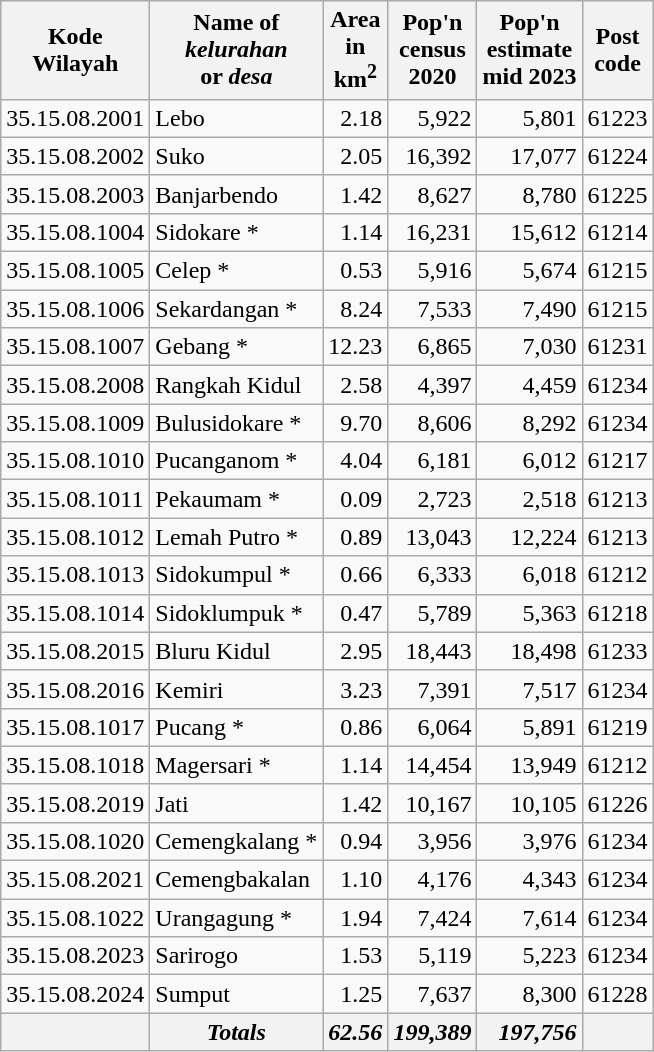<table class="sortable wikitable">
<tr>
<th>Kode<br>Wilayah</th>
<th>Name of<br><em>kelurahan</em><br>or <em>desa</em></th>
<th>Area<br>in<br>km<sup>2</sup></th>
<th>Pop'n<br>census<br>2020</th>
<th>Pop'n<br>estimate<br>mid 2023</th>
<th>Post<br>code</th>
</tr>
<tr>
<td>35.15.08.2001</td>
<td>Lebo</td>
<td style="text-align:right">2.18</td>
<td style="text-align:right">5,922</td>
<td style="text-align:right">5,801</td>
<td>61223</td>
</tr>
<tr>
<td>35.15.08.2002</td>
<td>Suko</td>
<td style="text-align:right">2.05</td>
<td style="text-align:right">16,392</td>
<td style="text-align:right">17,077</td>
<td>61224</td>
</tr>
<tr>
<td>35.15.08.2003</td>
<td>Banjarbendo</td>
<td style="text-align:right">1.42</td>
<td style="text-align:right">8,627</td>
<td style="text-align:right">8,780</td>
<td>61225</td>
</tr>
<tr>
<td>35.15.08.1004</td>
<td>Sidokare *</td>
<td style="text-align:right">1.14</td>
<td style="text-align:right">16,231</td>
<td style="text-align:right">15,612</td>
<td>61214</td>
</tr>
<tr>
<td>35.15.08.1005</td>
<td>Celep *</td>
<td style="text-align:right">0.53</td>
<td style="text-align:right">5,916</td>
<td style="text-align:right">5,674</td>
<td>61215</td>
</tr>
<tr>
<td>35.15.08.1006</td>
<td>Sekardangan *</td>
<td style="text-align:right">8.24</td>
<td style="text-align:right">7,533</td>
<td style="text-align:right">7,490</td>
<td>61215</td>
</tr>
<tr>
<td>35.15.08.1007</td>
<td>Gebang *</td>
<td style="text-align:right">12.23</td>
<td style="text-align:right">6,865</td>
<td style="text-align:right">7,030</td>
<td>61231</td>
</tr>
<tr>
<td>35.15.08.2008</td>
<td>Rangkah Kidul</td>
<td style="text-align:right">2.58</td>
<td style="text-align:right">4,397</td>
<td style="text-align:right">4,459</td>
<td>61234</td>
</tr>
<tr>
<td>35.15.08.1009</td>
<td>Bulusidokare *</td>
<td style="text-align:right">9.70</td>
<td style="text-align:right">8,606</td>
<td style="text-align:right">8,292</td>
<td>61234</td>
</tr>
<tr>
<td>35.15.08.1010</td>
<td>Pucanganom *</td>
<td style="text-align:right">4.04</td>
<td style="text-align:right">6,181</td>
<td style="text-align:right">6,012</td>
<td>61217</td>
</tr>
<tr>
<td>35.15.08.1011</td>
<td>Pekaumam *</td>
<td style="text-align:right">0.09</td>
<td style="text-align:right">2,723</td>
<td style="text-align:right">2,518</td>
<td>61213</td>
</tr>
<tr>
<td>35.15.08.1012</td>
<td>Lemah Putro *</td>
<td style="text-align:right">0.89</td>
<td style="text-align:right">13,043</td>
<td style="text-align:right">12,224</td>
<td>61213</td>
</tr>
<tr>
<td>35.15.08.1013</td>
<td>Sidokumpul *</td>
<td style="text-align:right">0.66</td>
<td style="text-align:right">6,333</td>
<td style="text-align:right">6,018</td>
<td>61212</td>
</tr>
<tr>
<td>35.15.08.1014</td>
<td>Sidoklumpuk *</td>
<td style="text-align:right">0.47</td>
<td style="text-align:right">5,789</td>
<td style="text-align:right">5,363</td>
<td>61218</td>
</tr>
<tr>
<td>35.15.08.2015</td>
<td>Bluru Kidul</td>
<td style="text-align:right">2.95</td>
<td style="text-align:right">18,443</td>
<td style="text-align:right">18,498</td>
<td>61233</td>
</tr>
<tr>
<td>35.15.08.2016</td>
<td>Kemiri</td>
<td style="text-align:right">3.23</td>
<td style="text-align:right">7,391</td>
<td style="text-align:right">7,517</td>
<td>61234</td>
</tr>
<tr>
<td>35.15.08.1017</td>
<td>Pucang *</td>
<td style="text-align:right">0.86</td>
<td style="text-align:right">6,064</td>
<td style="text-align:right">5,891</td>
<td>61219</td>
</tr>
<tr>
<td>35.15.08.1018</td>
<td>Magersari *</td>
<td style="text-align:right">1.14</td>
<td style="text-align:right">14,454</td>
<td style="text-align:right">13,949</td>
<td>61212</td>
</tr>
<tr>
<td>35.15.08.2019</td>
<td>Jati</td>
<td style="text-align:right">1.42</td>
<td style="text-align:right">10,167</td>
<td style="text-align:right">10,105</td>
<td>61226</td>
</tr>
<tr>
<td>35.15.08.1020</td>
<td>Cemengkalang *</td>
<td style="text-align:right">0.94</td>
<td style="text-align:right">3,956</td>
<td style="text-align:right">3,976</td>
<td>61234</td>
</tr>
<tr>
<td>35.15.08.2021</td>
<td>Cemengbakalan</td>
<td style="text-align:right">1.10</td>
<td style="text-align:right">4,176</td>
<td style="text-align:right">4,343</td>
<td>61234</td>
</tr>
<tr>
<td>35.15.08.1022</td>
<td>Urangagung *</td>
<td style="text-align:right">1.94</td>
<td style="text-align:right">7,424</td>
<td style="text-align:right">7,614</td>
<td>61234</td>
</tr>
<tr>
<td>35.15.08.2023</td>
<td>Sarirogo</td>
<td style="text-align:right">1.53</td>
<td style="text-align:right">5,119</td>
<td style="text-align:right">5,223</td>
<td>61234</td>
</tr>
<tr>
<td>35.15.08.2024</td>
<td>Sumput</td>
<td style="text-align:right">1.25</td>
<td style="text-align:right">7,637</td>
<td style="text-align:right">8,300</td>
<td>61228</td>
</tr>
<tr>
<th></th>
<th><strong><em>Totals</em></strong></th>
<th style="text-align:right"><em>62.56</em></th>
<th style="text-align:right"><em>199,389</em></th>
<th style="text-align:right"><em>197,756</em></th>
<th></th>
</tr>
</table>
